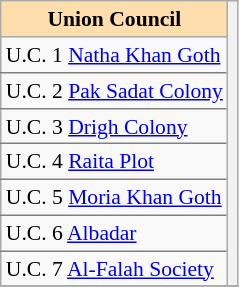<table class="sortable wikitable" align="left" style="font-size:90%">
<tr>
<th style="background:#ffdead;">Union Council</th>
<th rowspan=8 style="border-bottom:1px solid grey;" valign="top" class="unsortable"><br><br></th>
</tr>
<tr>
<td style="border-bottom:1px solid grey;">U.C. 1 <a href='#'>Natha Khan Goth</a></td>
</tr>
<tr>
<td style="border-bottom:1px solid grey;">U.C. 2 <a href='#'>Pak Sadat Colony</a></td>
</tr>
<tr>
<td style="border-bottom:1px solid grey;">U.C. 3 <a href='#'>Drigh Colony</a></td>
</tr>
<tr>
<td style="border-bottom:1px solid grey;">U.C. 4 <a href='#'>Raita Plot</a></td>
</tr>
<tr>
<td style="border-bottom:1px solid grey;">U.C. 5 <a href='#'>Moria Khan Goth</a></td>
</tr>
<tr>
<td style="border-bottom:1px solid grey;">U.C. 6 <a href='#'>Albadar</a></td>
</tr>
<tr>
<td style="border-bottom:1px solid grey;">U.C. 7 <a href='#'>Al-Falah Society</a></td>
</tr>
<tr>
</tr>
</table>
